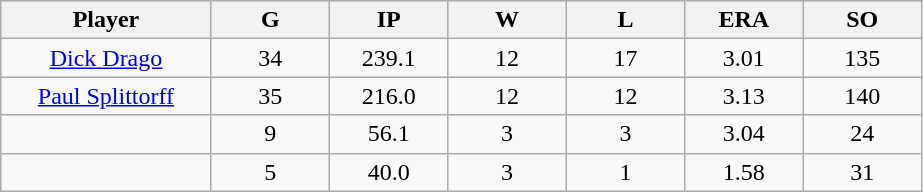<table class="wikitable sortable">
<tr>
<th bgcolor="#DDDDFF" width="16%">Player</th>
<th bgcolor="#DDDDFF" width="9%">G</th>
<th bgcolor="#DDDDFF" width="9%">IP</th>
<th bgcolor="#DDDDFF" width="9%">W</th>
<th bgcolor="#DDDDFF" width="9%">L</th>
<th bgcolor="#DDDDFF" width="9%">ERA</th>
<th bgcolor="#DDDDFF" width="9%">SO</th>
</tr>
<tr align="center">
<td><a href='#'>Dick Drago</a></td>
<td>34</td>
<td>239.1</td>
<td>12</td>
<td>17</td>
<td>3.01</td>
<td>135</td>
</tr>
<tr align=center>
<td><a href='#'>Paul Splittorff</a></td>
<td>35</td>
<td>216.0</td>
<td>12</td>
<td>12</td>
<td>3.13</td>
<td>140</td>
</tr>
<tr align=center>
<td></td>
<td>9</td>
<td>56.1</td>
<td>3</td>
<td>3</td>
<td>3.04</td>
<td>24</td>
</tr>
<tr align="center">
<td></td>
<td>5</td>
<td>40.0</td>
<td>3</td>
<td>1</td>
<td>1.58</td>
<td>31</td>
</tr>
</table>
